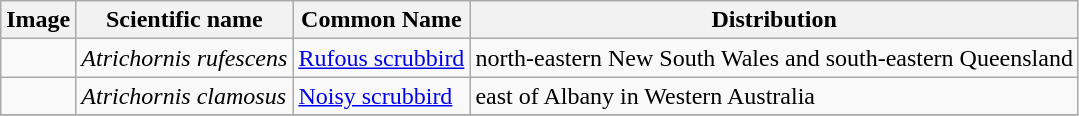<table class="wikitable">
<tr>
<th>Image</th>
<th>Scientific name</th>
<th>Common Name</th>
<th>Distribution</th>
</tr>
<tr>
<td></td>
<td><em>Atrichornis rufescens</em></td>
<td><a href='#'>Rufous scrubbird</a></td>
<td>north-eastern New South Wales and south-eastern Queensland</td>
</tr>
<tr>
<td></td>
<td><em>Atrichornis clamosus</em></td>
<td><a href='#'>Noisy scrubbird</a></td>
<td>east of Albany in Western Australia</td>
</tr>
<tr>
</tr>
</table>
